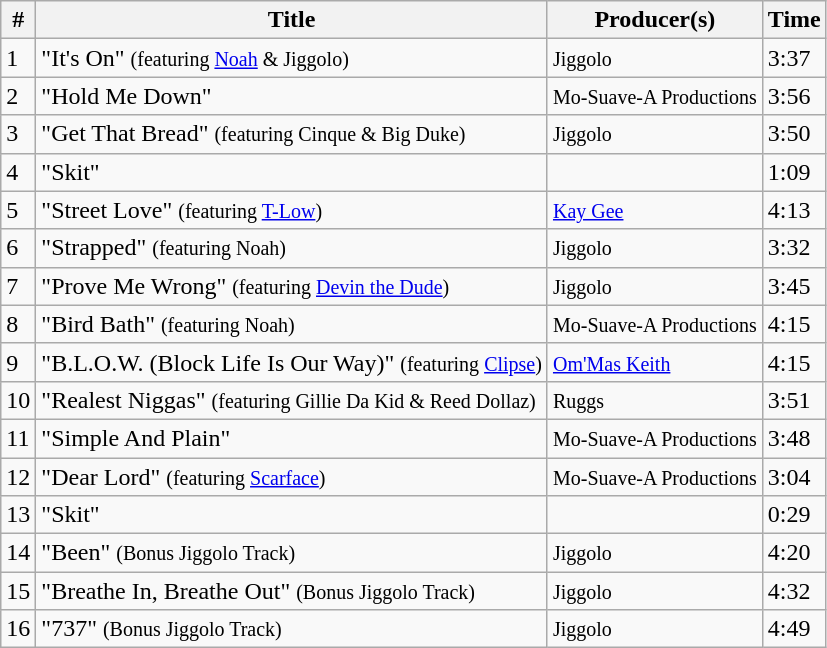<table class="wikitable">
<tr>
<th>#</th>
<th>Title</th>
<th>Producer(s)</th>
<th>Time</th>
</tr>
<tr>
<td>1</td>
<td>"It's On" <small>(featuring <a href='#'>Noah</a> & Jiggolo)</small></td>
<td><small>Jiggolo</small></td>
<td>3:37</td>
</tr>
<tr>
<td>2</td>
<td>"Hold Me Down"</td>
<td><small>Mo-Suave-A Productions</small></td>
<td>3:56</td>
</tr>
<tr>
<td>3</td>
<td>"Get That Bread" <small>(featuring Cinque & Big Duke)</small></td>
<td><small>Jiggolo</small></td>
<td>3:50</td>
</tr>
<tr>
<td>4</td>
<td>"Skit"</td>
<td></td>
<td>1:09</td>
</tr>
<tr>
<td>5</td>
<td>"Street Love" <small>(featuring <a href='#'>T-Low</a>)</small></td>
<td><small><a href='#'>Kay Gee</a></small></td>
<td>4:13</td>
</tr>
<tr>
<td>6</td>
<td>"Strapped" <small>(featuring Noah)</small></td>
<td><small>Jiggolo</small></td>
<td>3:32</td>
</tr>
<tr>
<td>7</td>
<td>"Prove Me Wrong" <small>(featuring <a href='#'>Devin the Dude</a>)</small></td>
<td><small>Jiggolo</small></td>
<td>3:45</td>
</tr>
<tr>
<td>8</td>
<td>"Bird Bath" <small>(featuring Noah)</small></td>
<td><small>Mo-Suave-A Productions</small></td>
<td>4:15</td>
</tr>
<tr>
<td>9</td>
<td>"B.L.O.W. (Block Life Is Our Way)" <small>(featuring <a href='#'>Clipse</a>)</small></td>
<td><small><a href='#'>Om'Mas Keith</a></small></td>
<td>4:15</td>
</tr>
<tr>
<td>10</td>
<td>"Realest Niggas" <small>(featuring Gillie Da Kid & Reed Dollaz)</small></td>
<td><small>Ruggs</small></td>
<td>3:51</td>
</tr>
<tr>
<td>11</td>
<td>"Simple And Plain"</td>
<td><small>Mo-Suave-A Productions</small></td>
<td>3:48</td>
</tr>
<tr>
<td>12</td>
<td>"Dear Lord" <small>(featuring <a href='#'>Scarface</a>)</small></td>
<td><small>Mo-Suave-A Productions</small></td>
<td>3:04</td>
</tr>
<tr>
<td>13</td>
<td>"Skit"</td>
<td></td>
<td>0:29</td>
</tr>
<tr>
<td>14</td>
<td>"Been" <small>(Bonus Jiggolo Track)</small></td>
<td><small>Jiggolo</small></td>
<td>4:20</td>
</tr>
<tr>
<td>15</td>
<td>"Breathe In, Breathe Out" <small>(Bonus Jiggolo Track)</small></td>
<td><small>Jiggolo</small></td>
<td>4:32</td>
</tr>
<tr>
<td>16</td>
<td>"737" <small>(Bonus Jiggolo Track)</small></td>
<td><small>Jiggolo</small></td>
<td>4:49</td>
</tr>
</table>
